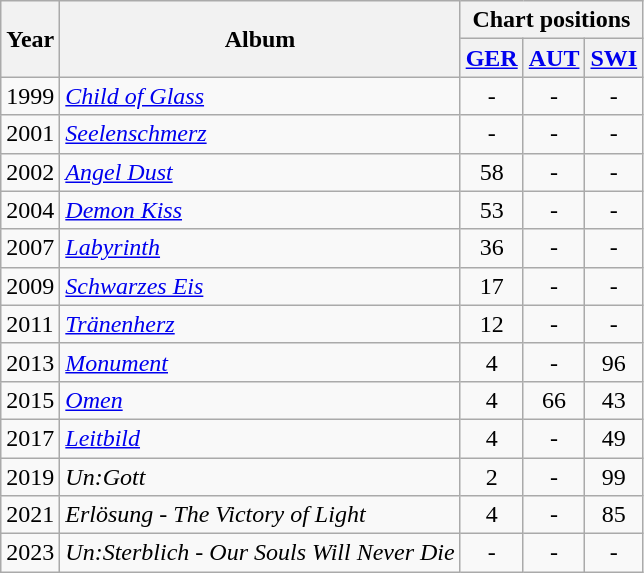<table class="wikitable">
<tr>
<th rowspan="2">Year</th>
<th rowspan="2">Album</th>
<th colspan="3">Chart positions</th>
</tr>
<tr>
<th><a href='#'>GER</a><br></th>
<th><a href='#'>AUT</a></th>
<th><a href='#'>SWI</a><br></th>
</tr>
<tr>
<td>1999</td>
<td><em><a href='#'>Child of Glass</a></em></td>
<td style="text-align:center;">-</td>
<td style="text-align:center;">-</td>
<td style="text-align:center;">-</td>
</tr>
<tr>
<td>2001</td>
<td><em><a href='#'>Seelenschmerz</a></em></td>
<td style="text-align:center;">-</td>
<td style="text-align:center;">-</td>
<td style="text-align:center;">-</td>
</tr>
<tr>
<td>2002</td>
<td><em><a href='#'>Angel Dust</a></em></td>
<td style="text-align:center;">58</td>
<td style="text-align:center;">-</td>
<td style="text-align:center;">-</td>
</tr>
<tr>
<td>2004</td>
<td><em><a href='#'>Demon Kiss</a></em></td>
<td style="text-align:center;">53</td>
<td style="text-align:center;">-</td>
<td style="text-align:center;">-</td>
</tr>
<tr>
<td>2007</td>
<td><em><a href='#'>Labyrinth</a></em></td>
<td style="text-align:center;">36</td>
<td style="text-align:center;">-</td>
<td style="text-align:center;">-</td>
</tr>
<tr>
<td>2009</td>
<td><em><a href='#'>Schwarzes Eis</a></em></td>
<td style="text-align:center;">17</td>
<td style="text-align:center;">-</td>
<td style="text-align:center;">-</td>
</tr>
<tr>
<td>2011</td>
<td><em><a href='#'>Tränenherz</a></em></td>
<td style="text-align:center;">12</td>
<td style="text-align:center;">-</td>
<td style="text-align:center;">-</td>
</tr>
<tr>
<td>2013</td>
<td><em><a href='#'>Monument</a></em></td>
<td style="text-align:center;">4</td>
<td style="text-align:center;">-</td>
<td style="text-align:center;">96</td>
</tr>
<tr>
<td>2015</td>
<td><em><a href='#'>Omen</a></em></td>
<td style="text-align:center;">4</td>
<td style="text-align:center;">66</td>
<td style="text-align:center;">43</td>
</tr>
<tr>
<td>2017</td>
<td><em><a href='#'>Leitbild</a></em></td>
<td style="text-align:center;">4</td>
<td style="text-align:center;">-</td>
<td style="text-align:center;">49</td>
</tr>
<tr>
<td>2019</td>
<td><em>Un:Gott</em></td>
<td style="text-align:center;">2</td>
<td style="text-align:center;">-</td>
<td style="text-align:center;">99</td>
</tr>
<tr>
<td>2021</td>
<td><em>Erlösung - The Victory of Light</em></td>
<td style="text-align:center;">4</td>
<td style="text-align:center;">-</td>
<td style="text-align:center;">85</td>
</tr>
<tr>
<td>2023</td>
<td><em>Un:Sterblich - Our Souls Will Never Die</em></td>
<td style="text-align:center;">-</td>
<td style="text-align:center;">-</td>
<td style="text-align:center;">-</td>
</tr>
</table>
